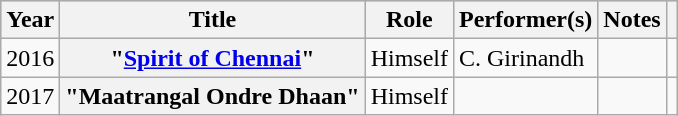<table class="wikitable sortable plainrowheaders" id="filmography">
<tr style="background:#ccc; text-align:center;">
<th scope="col">Year</th>
<th scope="col">Title</th>
<th scope="col" class="unsortable">Role</th>
<th scope="col" class="unsortable">Performer(s)</th>
<th scope="col" class="unsortable">Notes</th>
<th scope="col" class="unsortable"></th>
</tr>
<tr>
<td>2016</td>
<th scope="row">"<a href='#'>Spirit of Chennai</a>"</th>
<td>Himself</td>
<td>C. Girinandh</td>
<td></td>
<td style="text-align: center;"></td>
</tr>
<tr>
<td>2017</td>
<th scope="row">"Maatrangal Ondre Dhaan"</th>
<td>Himself</td>
<td></td>
<td></td>
<td style="text-align:center;"></td>
</tr>
</table>
